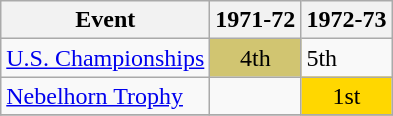<table class="wikitable">
<tr>
<th>Event</th>
<th>1971-72</th>
<th>1972-73</th>
</tr>
<tr>
<td><a href='#'>U.S. Championships</a></td>
<td align="center" bgcolor="#d1c571">4th</td>
<td>5th</td>
</tr>
<tr>
<td><a href='#'>Nebelhorn Trophy</a></td>
<td></td>
<td align="center" bgcolor="gold">1st</td>
</tr>
<tr>
</tr>
</table>
